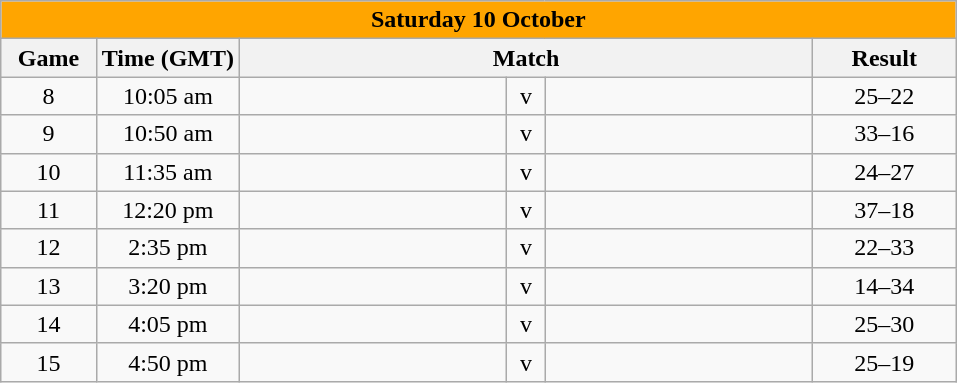<table class="wikitable" style="text-align:center">
<tr>
<th colspan="6" style="background:orange">Saturday 10 October</th>
</tr>
<tr>
<th width=10%>Game</th>
<th width=15%>Time (GMT)</th>
<th width=60% colspan="3">Match</th>
<th width=15%>Result</th>
</tr>
<tr>
<td>8</td>
<td>10:05 am</td>
<td width=28%><strong></strong></td>
<td width=4%>v</td>
<td width=28%></td>
<td>25–22</td>
</tr>
<tr>
<td>9</td>
<td>10:50 am</td>
<td><strong></strong></td>
<td>v</td>
<td></td>
<td>33–16</td>
</tr>
<tr>
<td>10</td>
<td>11:35 am</td>
<td></td>
<td>v</td>
<td><strong></strong></td>
<td>24–27</td>
</tr>
<tr>
<td>11</td>
<td>12:20 pm</td>
<td><strong></strong></td>
<td>v</td>
<td></td>
<td>37–18</td>
</tr>
<tr>
<td>12</td>
<td>2:35 pm</td>
<td></td>
<td>v</td>
<td><strong></strong></td>
<td>22–33</td>
</tr>
<tr>
<td>13</td>
<td>3:20 pm</td>
<td></td>
<td>v</td>
<td><strong></strong></td>
<td>14–34</td>
</tr>
<tr>
<td>14</td>
<td>4:05 pm</td>
<td></td>
<td>v</td>
<td><strong></strong></td>
<td>25–30</td>
</tr>
<tr>
<td>15</td>
<td>4:50 pm</td>
<td><strong></strong></td>
<td>v</td>
<td></td>
<td>25–19</td>
</tr>
</table>
